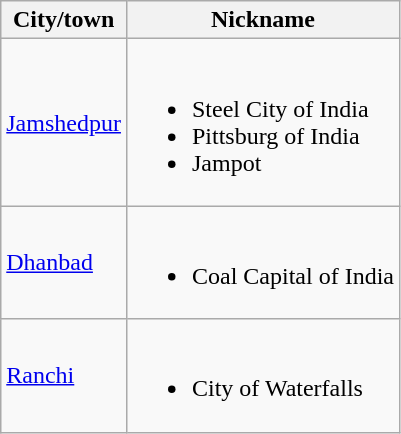<table class="wikitable sortable">
<tr>
<th>City/town</th>
<th>Nickname</th>
</tr>
<tr>
<td><a href='#'>Jamshedpur</a></td>
<td><br><ul><li>Steel City of India</li><li>Pittsburg of India</li><li>Jampot</li></ul></td>
</tr>
<tr>
<td><a href='#'>Dhanbad</a></td>
<td><br><ul><li>Coal Capital of India</li></ul></td>
</tr>
<tr>
<td><a href='#'>Ranchi</a></td>
<td><br><ul><li>City of Waterfalls</li></ul></td>
</tr>
</table>
